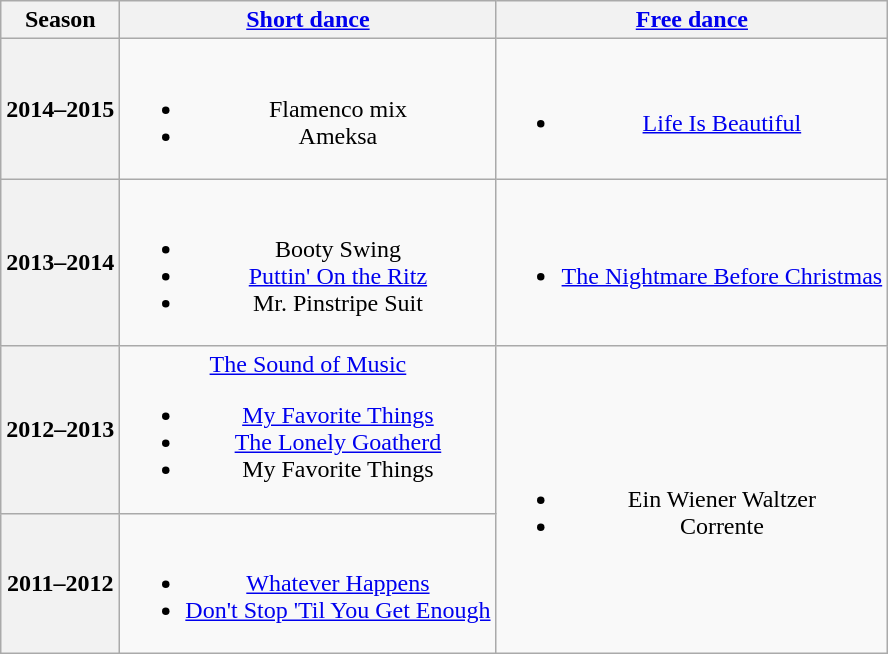<table class=wikitable style=text-align:center>
<tr>
<th>Season</th>
<th><a href='#'>Short dance</a></th>
<th><a href='#'>Free dance</a></th>
</tr>
<tr>
<th>2014–2015 <br> </th>
<td><br><ul><li>Flamenco mix <br></li><li> Ameksa <br></li></ul></td>
<td><br><ul><li><a href='#'>Life Is Beautiful</a> <br></li></ul></td>
</tr>
<tr>
<th>2013–2014 <br> </th>
<td><br><ul><li> Booty Swing <br></li><li> <a href='#'>Puttin' On the Ritz</a> <br></li><li> Mr. Pinstripe Suit <br></li></ul></td>
<td><br><ul><li><a href='#'>The Nightmare Before Christmas</a> <br></li></ul></td>
</tr>
<tr>
<th>2012–2013 <br> </th>
<td><a href='#'>The Sound of Music</a><br><ul><li> <a href='#'>My Favorite Things</a> <br></li><li> <a href='#'>The Lonely Goatherd</a></li><li> My Favorite Things <br></li></ul></td>
<td rowspan=2><br><ul><li>Ein Wiener Waltzer <br></li><li>Corrente <br></li></ul></td>
</tr>
<tr>
<th>2011–2012 <br> </th>
<td><br><ul><li> <a href='#'>Whatever Happens</a></li><li> <a href='#'>Don't Stop 'Til You Get Enough</a> <br></li></ul></td>
</tr>
</table>
